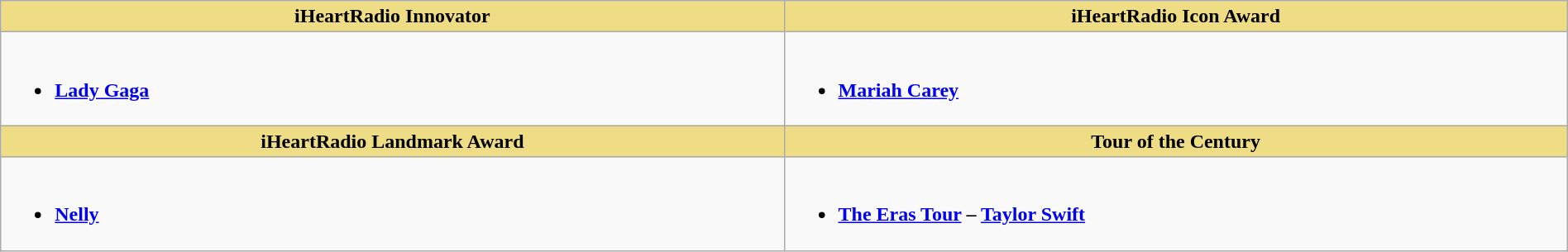<table class="wikitable" style="width:100%">
<tr>
<th style="background:#EEDd85;" width="50%">iHeartRadio Innovator</th>
<th style="background:#EEDd85;" width="50%">iHeartRadio Icon Award</th>
</tr>
<tr>
<td style="vertical-align:top"><br><ul><li><strong><a href='#'>Lady Gaga</a></strong></li></ul></td>
<td style="vertical-align:top"><br><ul><li><strong><a href='#'>Mariah Carey</a></strong></li></ul></td>
</tr>
<tr>
<th style="background:#EEDD85;" width="50%">iHeartRadio Landmark Award</th>
<th style="background:#EEDD85;" width="50%">Tour of the Century</th>
</tr>
<tr>
<td style="vertical-align:top"><br><ul><li><strong><a href='#'>Nelly</a></strong></li></ul></td>
<td style="vertical-align:top"><br><ul><li><strong><a href='#'>The Eras Tour</a> – <a href='#'>Taylor Swift</a></strong></li></ul></td>
</tr>
</table>
